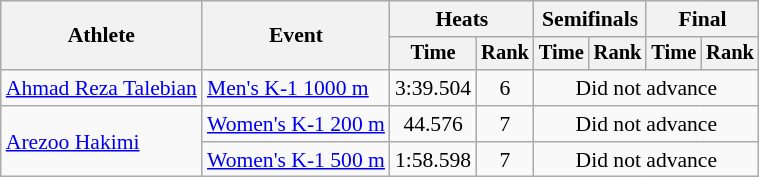<table class="wikitable" style="font-size:90%">
<tr>
<th rowspan=2>Athlete</th>
<th rowspan=2>Event</th>
<th colspan=2>Heats</th>
<th colspan=2>Semifinals</th>
<th colspan=2>Final</th>
</tr>
<tr style="font-size:95%">
<th>Time</th>
<th>Rank</th>
<th>Time</th>
<th>Rank</th>
<th>Time</th>
<th>Rank</th>
</tr>
<tr align=center>
<td align="left"><a href='#'>Ahmad Reza Talebian</a></td>
<td align="left"><a href='#'>Men's K-1 1000 m</a></td>
<td>3:39.504</td>
<td>6</td>
<td colspan=4>Did not advance</td>
</tr>
<tr align=center>
<td align="left" rowspan=2><a href='#'>Arezoo Hakimi</a></td>
<td align="left"><a href='#'>Women's K-1 200 m</a></td>
<td>44.576</td>
<td>7</td>
<td colspan=4>Did not advance</td>
</tr>
<tr align=center>
<td align="left"><a href='#'>Women's K-1 500 m</a></td>
<td>1:58.598</td>
<td>7</td>
<td colspan=4>Did not advance</td>
</tr>
</table>
